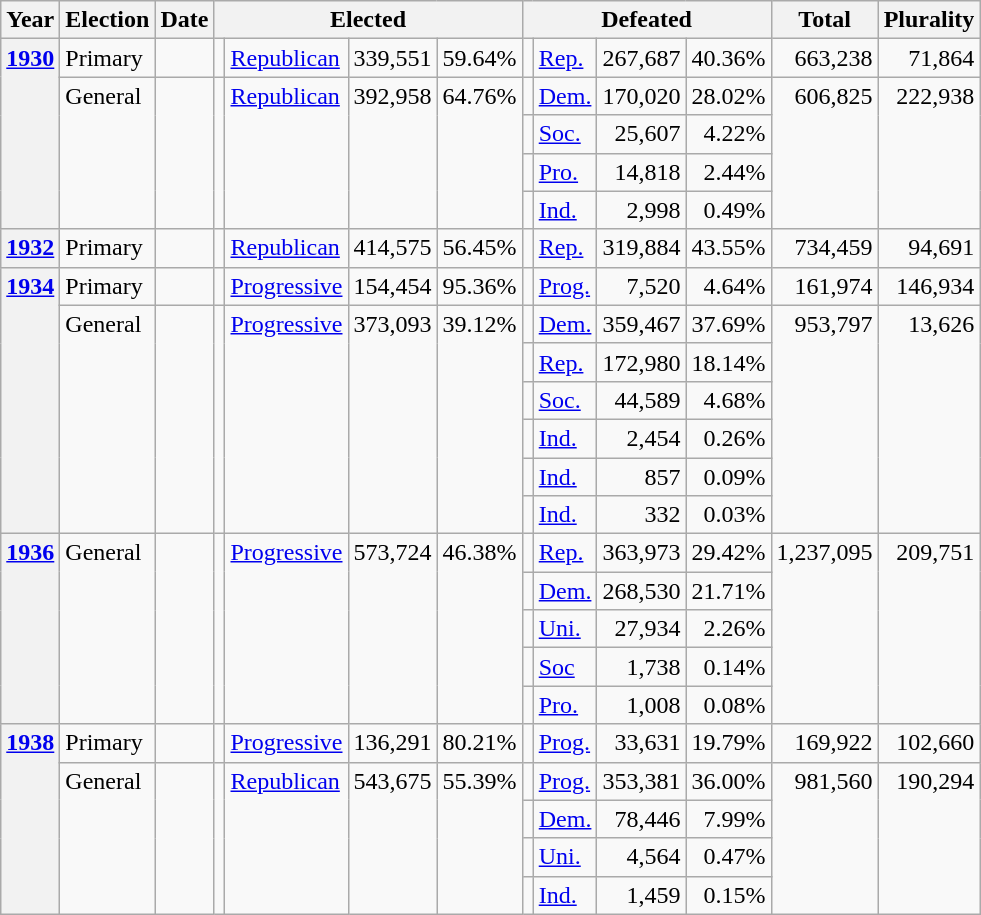<table class="wikitable">
<tr>
<th>Year</th>
<th>Election</th>
<th>Date</th>
<th colspan="4">Elected</th>
<th colspan="4">Defeated</th>
<th>Total</th>
<th>Plurality</th>
</tr>
<tr>
<th rowspan="5" valign="top"><a href='#'>1930</a></th>
<td valign="top">Primary</td>
<td valign="top"></td>
<td></td>
<td valign="top" ><a href='#'>Republican</a></td>
<td valign="top" align="right">339,551</td>
<td valign="top" align="right">59.64%</td>
<td></td>
<td valign="top" ><a href='#'>Rep.</a></td>
<td valign="top" align="right">267,687</td>
<td valign="top" align="right">40.36%</td>
<td valign="top" align="right">663,238</td>
<td valign="top" align="right">71,864</td>
</tr>
<tr>
<td rowspan="4" valign="top">General</td>
<td rowspan="4" valign="top"></td>
<td rowspan="4" valign="top"></td>
<td valign="top" rowspan="4" ><a href='#'>Republican</a></td>
<td rowspan="4" valign="top" align="right">392,958</td>
<td rowspan="4" valign="top" align="right">64.76%</td>
<td valign="top"></td>
<td valign="top" ><a href='#'>Dem.</a></td>
<td valign="top" align="right">170,020</td>
<td valign="top" align="right">28.02%</td>
<td rowspan="4" valign="top" align="right">606,825</td>
<td rowspan="4" valign="top" align="right">222,938</td>
</tr>
<tr>
<td></td>
<td valign="top" ><a href='#'>Soc.</a></td>
<td valign="top" align="right">25,607</td>
<td valign="top" align="right">4.22%</td>
</tr>
<tr>
<td></td>
<td valign="top" ><a href='#'>Pro.</a></td>
<td valign="top" align="right">14,818</td>
<td valign="top" align="right">2.44%</td>
</tr>
<tr>
<td></td>
<td valign="top" ><a href='#'>Ind.</a></td>
<td valign="top" align="right">2,998</td>
<td valign="top" align="right">0.49%</td>
</tr>
<tr>
<th valign="top"><a href='#'>1932</a></th>
<td valign="top">Primary</td>
<td valign="top"></td>
<td valign="top"></td>
<td valign="top" ><a href='#'>Republican</a></td>
<td valign="top" align="right">414,575</td>
<td valign="top" align="right">56.45%</td>
<td valign="top"></td>
<td valign="top" ><a href='#'>Rep.</a></td>
<td valign="top" align="right">319,884</td>
<td valign="top" align="right">43.55%</td>
<td valign="top" align="right">734,459</td>
<td valign="top" align="right">94,691</td>
</tr>
<tr>
<th rowspan="7" valign="top"><a href='#'>1934</a></th>
<td>Primary</td>
<td></td>
<td valign="top"></td>
<td valign="top" ><a href='#'>Progressive</a></td>
<td valign="top" align="right">154,454</td>
<td valign="top" align="right">95.36%</td>
<td valign="top"></td>
<td valign="top" ><a href='#'>Prog.</a></td>
<td valign="top" align="right">7,520</td>
<td valign="top" align="right">4.64%</td>
<td valign="top" align="right">161,974</td>
<td valign="top" align="right">146,934</td>
</tr>
<tr>
<td rowspan="6" valign="top">General</td>
<td rowspan="6" valign="top"></td>
<td rowspan="6" valign="top"></td>
<td rowspan="6" valign="top" ><a href='#'>Progressive</a></td>
<td rowspan="6" valign="top" align="right">373,093</td>
<td rowspan="6" valign="top" align="right">39.12%</td>
<td valign="top"></td>
<td valign="top" ><a href='#'>Dem.</a></td>
<td valign="top" align="right">359,467</td>
<td valign="top" align="right">37.69%</td>
<td rowspan="6" valign="top" align="right">953,797</td>
<td rowspan="6" valign="top" align="right">13,626</td>
</tr>
<tr>
<td valign="top"></td>
<td valign="top" ><a href='#'>Rep.</a></td>
<td valign="top" align="right">172,980</td>
<td valign="top" align="right">18.14%</td>
</tr>
<tr>
<td valign="top"></td>
<td valign="top" ><a href='#'>Soc.</a></td>
<td valign="top" align="right">44,589</td>
<td valign="top" align="right">4.68%</td>
</tr>
<tr>
<td valign="top"></td>
<td valign="top" ><a href='#'>Ind.</a></td>
<td valign="top" align="right">2,454</td>
<td valign="top" align="right">0.26%</td>
</tr>
<tr>
<td valign="top"></td>
<td valign="top" ><a href='#'>Ind.</a></td>
<td valign="top" align="right">857</td>
<td valign="top" align="right">0.09%</td>
</tr>
<tr>
<td valign="top"></td>
<td valign="top" ><a href='#'>Ind.</a></td>
<td valign="top" align="right">332</td>
<td valign="top" align="right">0.03%</td>
</tr>
<tr>
<th rowspan="5" valign="top"><a href='#'>1936</a></th>
<td rowspan="5" valign="top">General</td>
<td rowspan="5" valign="top"></td>
<td rowspan="5" valign="top"></td>
<td rowspan="5" valign="top" ><a href='#'>Progressive</a></td>
<td rowspan="5" valign="top" align="right">573,724</td>
<td rowspan="5" valign="top" align="right">46.38%</td>
<td valign="top"></td>
<td valign="top" ><a href='#'>Rep.</a></td>
<td valign="top" align="right">363,973</td>
<td valign="top" align="right">29.42%</td>
<td rowspan="5" valign="top" align="right">1,237,095</td>
<td rowspan="5" valign="top" align="right">209,751</td>
</tr>
<tr>
<td></td>
<td valign="top" ><a href='#'>Dem.</a></td>
<td valign="top" align="right">268,530</td>
<td valign="top" align="right">21.71%</td>
</tr>
<tr>
<td></td>
<td valign="top" ><a href='#'>Uni.</a></td>
<td valign="top" align="right">27,934</td>
<td valign="top" align="right">2.26%</td>
</tr>
<tr>
<td></td>
<td valign="top" ><a href='#'>Soc</a></td>
<td valign="top" align="right">1,738</td>
<td valign="top" align="right">0.14%</td>
</tr>
<tr>
<td></td>
<td valign="top" ><a href='#'>Pro.</a></td>
<td valign="top" align="right">1,008</td>
<td valign="top" align="right">0.08%</td>
</tr>
<tr>
<th rowspan="5"  valign="top"><a href='#'>1938</a></th>
<td>Primary</td>
<td valign="top"></td>
<td valign="top"></td>
<td valign="top" ><a href='#'>Progressive</a></td>
<td valign="top" align="right">136,291</td>
<td valign="top" align="right">80.21%</td>
<td valign="top"></td>
<td valign="top" ><a href='#'>Prog.</a></td>
<td valign="top" align="right">33,631</td>
<td valign="top" align="right">19.79%</td>
<td valign="top" align="right">169,922</td>
<td valign="top" align="right">102,660</td>
</tr>
<tr>
<td rowspan="4" valign="top">General</td>
<td rowspan="4" valign="top"></td>
<td rowspan="4" valign="top"></td>
<td valign="top" rowspan="4" ><a href='#'>Republican</a></td>
<td rowspan="4" valign="top" align="right">543,675</td>
<td rowspan="4" valign="top" align="right">55.39%</td>
<td></td>
<td valign="top" ><a href='#'>Prog.</a></td>
<td valign="top" align="right">353,381</td>
<td valign="top" align="right">36.00%</td>
<td rowspan="4" valign="top" align="right">981,560</td>
<td rowspan="4" valign="top" align="right">190,294</td>
</tr>
<tr>
<td></td>
<td valign="top" ><a href='#'>Dem.</a></td>
<td valign="top" align="right">78,446</td>
<td valign="top" align="right">7.99%</td>
</tr>
<tr>
<td></td>
<td valign="top" ><a href='#'>Uni.</a></td>
<td valign="top" align="right">4,564</td>
<td valign="top" align="right">0.47%</td>
</tr>
<tr>
<td></td>
<td valign="top" ><a href='#'>Ind.</a></td>
<td valign="top" align="right">1,459</td>
<td valign="top" align="right">0.15%</td>
</tr>
</table>
